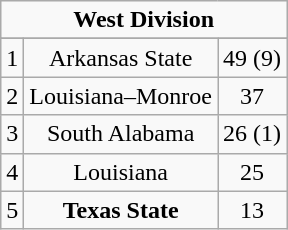<table class="wikitable">
<tr align="center">
<td align="center" Colspan="3"><strong>West Division</strong></td>
</tr>
<tr align="center">
</tr>
<tr align="center">
<td>1</td>
<td>Arkansas State</td>
<td>49 (9)</td>
</tr>
<tr align="center">
<td>2</td>
<td>Louisiana–Monroe</td>
<td>37</td>
</tr>
<tr align="center">
<td>3</td>
<td>South Alabama</td>
<td>26 (1)</td>
</tr>
<tr align="center">
<td>4</td>
<td>Louisiana</td>
<td>25</td>
</tr>
<tr align="center">
<td>5</td>
<td><strong>Texas State</strong></td>
<td>13</td>
</tr>
</table>
